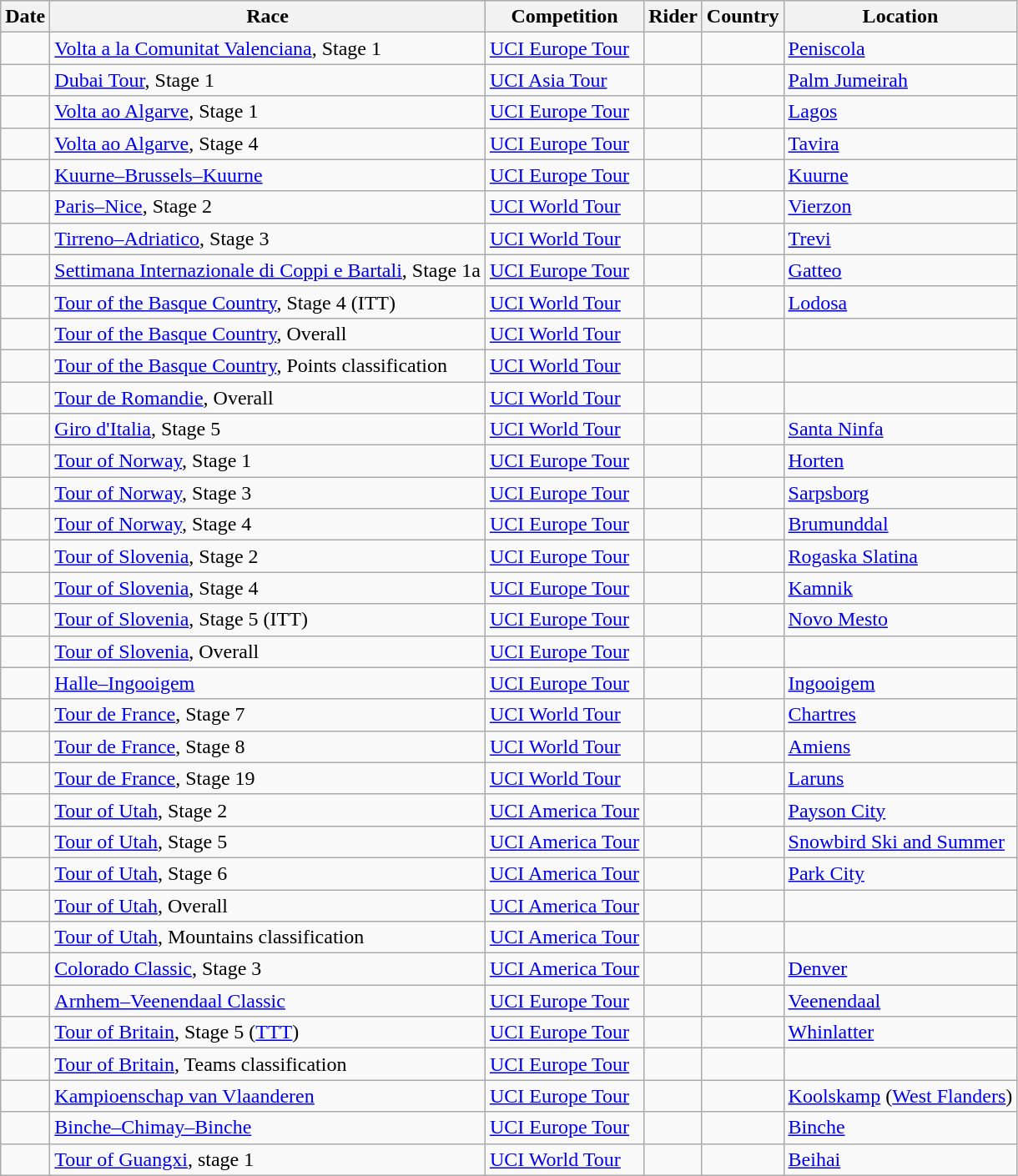<table class="wikitable sortable">
<tr>
<th>Date</th>
<th>Race</th>
<th>Competition</th>
<th>Rider</th>
<th>Country</th>
<th>Location</th>
</tr>
<tr>
<td></td>
<td><a href='#'>Volta a la Comunitat Valenciana</a>, Stage 1</td>
<td><a href='#'>UCI Europe Tour</a></td>
<td></td>
<td></td>
<td><a href='#'>Peniscola</a></td>
</tr>
<tr>
<td></td>
<td><a href='#'>Dubai Tour</a>, Stage 1</td>
<td><a href='#'>UCI Asia Tour</a></td>
<td></td>
<td></td>
<td><a href='#'>Palm Jumeirah</a></td>
</tr>
<tr>
<td></td>
<td><a href='#'>Volta ao Algarve</a>, Stage 1</td>
<td><a href='#'>UCI Europe Tour</a></td>
<td></td>
<td></td>
<td><a href='#'>Lagos</a></td>
</tr>
<tr>
<td></td>
<td><a href='#'>Volta ao Algarve</a>, Stage 4</td>
<td><a href='#'>UCI Europe Tour</a></td>
<td></td>
<td></td>
<td><a href='#'>Tavira</a></td>
</tr>
<tr>
<td></td>
<td><a href='#'>Kuurne–Brussels–Kuurne</a></td>
<td><a href='#'>UCI Europe Tour</a></td>
<td></td>
<td></td>
<td><a href='#'>Kuurne</a></td>
</tr>
<tr>
<td></td>
<td><a href='#'>Paris–Nice</a>, Stage 2</td>
<td><a href='#'>UCI World Tour</a></td>
<td></td>
<td></td>
<td><a href='#'>Vierzon</a></td>
</tr>
<tr>
<td></td>
<td><a href='#'>Tirreno–Adriatico</a>, Stage 3</td>
<td><a href='#'>UCI World Tour</a></td>
<td></td>
<td></td>
<td><a href='#'>Trevi</a></td>
</tr>
<tr>
<td></td>
<td><a href='#'>Settimana Internazionale di Coppi e Bartali</a>, Stage 1a</td>
<td><a href='#'>UCI Europe Tour</a></td>
<td></td>
<td></td>
<td><a href='#'>Gatteo</a></td>
</tr>
<tr>
<td></td>
<td><a href='#'>Tour of the Basque Country</a>, Stage 4 (ITT)</td>
<td><a href='#'>UCI World Tour</a></td>
<td></td>
<td></td>
<td><a href='#'>Lodosa</a></td>
</tr>
<tr>
<td></td>
<td><a href='#'>Tour of the Basque Country</a>, Overall</td>
<td><a href='#'>UCI World Tour</a></td>
<td></td>
<td></td>
<td></td>
</tr>
<tr>
<td></td>
<td><a href='#'>Tour of the Basque Country</a>, Points classification</td>
<td><a href='#'>UCI World Tour</a></td>
<td></td>
<td></td>
<td></td>
</tr>
<tr>
<td></td>
<td><a href='#'>Tour de Romandie</a>, Overall</td>
<td><a href='#'>UCI World Tour</a></td>
<td></td>
<td></td>
<td></td>
</tr>
<tr>
<td></td>
<td><a href='#'>Giro d'Italia</a>, Stage 5</td>
<td><a href='#'>UCI World Tour</a></td>
<td></td>
<td></td>
<td><a href='#'>Santa Ninfa</a></td>
</tr>
<tr>
<td></td>
<td><a href='#'>Tour of Norway</a>, Stage 1</td>
<td><a href='#'>UCI Europe Tour</a></td>
<td></td>
<td></td>
<td><a href='#'>Horten</a></td>
</tr>
<tr>
<td></td>
<td><a href='#'>Tour of Norway</a>, Stage 3</td>
<td><a href='#'>UCI Europe Tour</a></td>
<td></td>
<td></td>
<td><a href='#'>Sarpsborg</a></td>
</tr>
<tr>
<td></td>
<td><a href='#'>Tour of Norway</a>, Stage 4</td>
<td><a href='#'>UCI Europe Tour</a></td>
<td></td>
<td></td>
<td><a href='#'>Brumunddal</a></td>
</tr>
<tr>
<td></td>
<td><a href='#'>Tour of Slovenia</a>, Stage 2</td>
<td><a href='#'>UCI Europe Tour</a></td>
<td></td>
<td></td>
<td><a href='#'>Rogaska Slatina</a></td>
</tr>
<tr>
<td></td>
<td><a href='#'>Tour of Slovenia</a>, Stage 4</td>
<td><a href='#'>UCI Europe Tour</a></td>
<td></td>
<td></td>
<td><a href='#'>Kamnik</a></td>
</tr>
<tr>
<td></td>
<td><a href='#'>Tour of Slovenia</a>, Stage 5 (ITT)</td>
<td><a href='#'>UCI Europe Tour</a></td>
<td></td>
<td></td>
<td><a href='#'>Novo Mesto</a></td>
</tr>
<tr>
<td></td>
<td><a href='#'>Tour of Slovenia</a>, Overall</td>
<td><a href='#'>UCI Europe Tour</a></td>
<td></td>
<td></td>
<td></td>
</tr>
<tr>
<td></td>
<td><a href='#'>Halle–Ingooigem</a></td>
<td><a href='#'>UCI Europe Tour</a></td>
<td></td>
<td></td>
<td><a href='#'>Ingooigem</a></td>
</tr>
<tr>
<td></td>
<td><a href='#'>Tour de France</a>, Stage 7</td>
<td><a href='#'>UCI World Tour</a></td>
<td></td>
<td></td>
<td><a href='#'>Chartres</a></td>
</tr>
<tr>
<td></td>
<td><a href='#'>Tour de France</a>, Stage 8</td>
<td><a href='#'>UCI World Tour</a></td>
<td></td>
<td></td>
<td><a href='#'>Amiens</a></td>
</tr>
<tr>
<td></td>
<td><a href='#'>Tour de France</a>, Stage 19</td>
<td><a href='#'>UCI World Tour</a></td>
<td></td>
<td></td>
<td><a href='#'>Laruns</a></td>
</tr>
<tr>
<td></td>
<td><a href='#'>Tour of Utah</a>, Stage 2</td>
<td><a href='#'>UCI America Tour</a></td>
<td></td>
<td></td>
<td><a href='#'>Payson City</a></td>
</tr>
<tr>
<td></td>
<td><a href='#'>Tour of Utah</a>, Stage 5</td>
<td><a href='#'>UCI America Tour</a></td>
<td></td>
<td></td>
<td><a href='#'>Snowbird Ski and Summer</a></td>
</tr>
<tr>
<td></td>
<td><a href='#'>Tour of Utah</a>, Stage 6</td>
<td><a href='#'>UCI America Tour</a></td>
<td></td>
<td></td>
<td><a href='#'>Park City</a></td>
</tr>
<tr>
<td></td>
<td><a href='#'>Tour of Utah</a>, Overall</td>
<td><a href='#'>UCI America Tour</a></td>
<td></td>
<td></td>
<td></td>
</tr>
<tr>
<td></td>
<td><a href='#'>Tour of Utah</a>, Mountains classification</td>
<td><a href='#'>UCI America Tour</a></td>
<td></td>
<td></td>
<td></td>
</tr>
<tr>
<td></td>
<td><a href='#'>Colorado Classic</a>, Stage 3</td>
<td><a href='#'>UCI America Tour</a></td>
<td></td>
<td></td>
<td><a href='#'>Denver</a></td>
</tr>
<tr>
<td></td>
<td><a href='#'>Arnhem–Veenendaal Classic</a></td>
<td><a href='#'>UCI Europe Tour</a></td>
<td></td>
<td></td>
<td><a href='#'>Veenendaal</a></td>
</tr>
<tr>
<td></td>
<td><a href='#'>Tour of Britain</a>, Stage 5 (<a href='#'>TTT</a>)</td>
<td><a href='#'>UCI Europe Tour</a></td>
<td align="center"></td>
<td></td>
<td><a href='#'>Whinlatter</a></td>
</tr>
<tr>
<td></td>
<td><a href='#'>Tour of Britain</a>, Teams classification</td>
<td><a href='#'>UCI Europe Tour</a></td>
<td align="center"></td>
<td></td>
<td></td>
</tr>
<tr>
<td></td>
<td><a href='#'>Kampioenschap van Vlaanderen</a></td>
<td><a href='#'>UCI Europe Tour</a></td>
<td></td>
<td></td>
<td><a href='#'>Koolskamp</a> (<a href='#'>West Flanders</a>)</td>
</tr>
<tr>
<td></td>
<td><a href='#'>Binche–Chimay–Binche</a></td>
<td><a href='#'>UCI Europe Tour</a></td>
<td></td>
<td></td>
<td><a href='#'>Binche</a></td>
</tr>
<tr>
<td></td>
<td><a href='#'>Tour of Guangxi</a>, stage 1</td>
<td><a href='#'>UCI World Tour</a></td>
<td></td>
<td></td>
<td><a href='#'>Beihai</a></td>
</tr>
</table>
